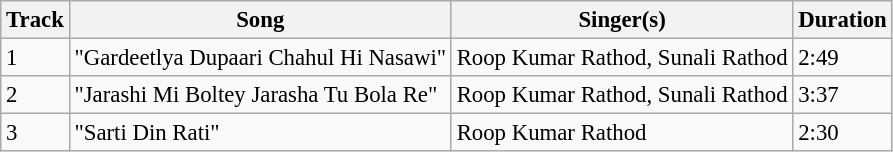<table class="wikitable" style="font-size:95%;">
<tr>
<th>Track</th>
<th>Song</th>
<th>Singer(s)</th>
<th>Duration</th>
</tr>
<tr>
<td>1</td>
<td>"Gardeetlya Dupaari Chahul Hi Nasawi"</td>
<td>Roop Kumar Rathod, Sunali Rathod</td>
<td>2:49</td>
</tr>
<tr>
<td>2</td>
<td>"Jarashi Mi Boltey Jarasha Tu Bola Re"</td>
<td>Roop Kumar Rathod, Sunali Rathod</td>
<td>3:37</td>
</tr>
<tr>
<td>3</td>
<td>"Sarti Din Rati"</td>
<td>Roop Kumar Rathod</td>
<td>2:30</td>
</tr>
</table>
